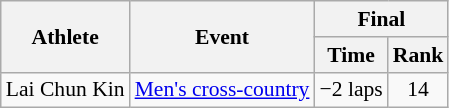<table class=wikitable style=font-size:90%;text-align:center>
<tr>
<th rowspan="2">Athlete</th>
<th rowspan="2">Event</th>
<th colspan=2>Final</th>
</tr>
<tr>
<th>Time</th>
<th>Rank</th>
</tr>
<tr>
<td align=left>Lai Chun Kin</td>
<td align=left><a href='#'>Men's cross-country</a></td>
<td>−2 laps</td>
<td>14</td>
</tr>
</table>
